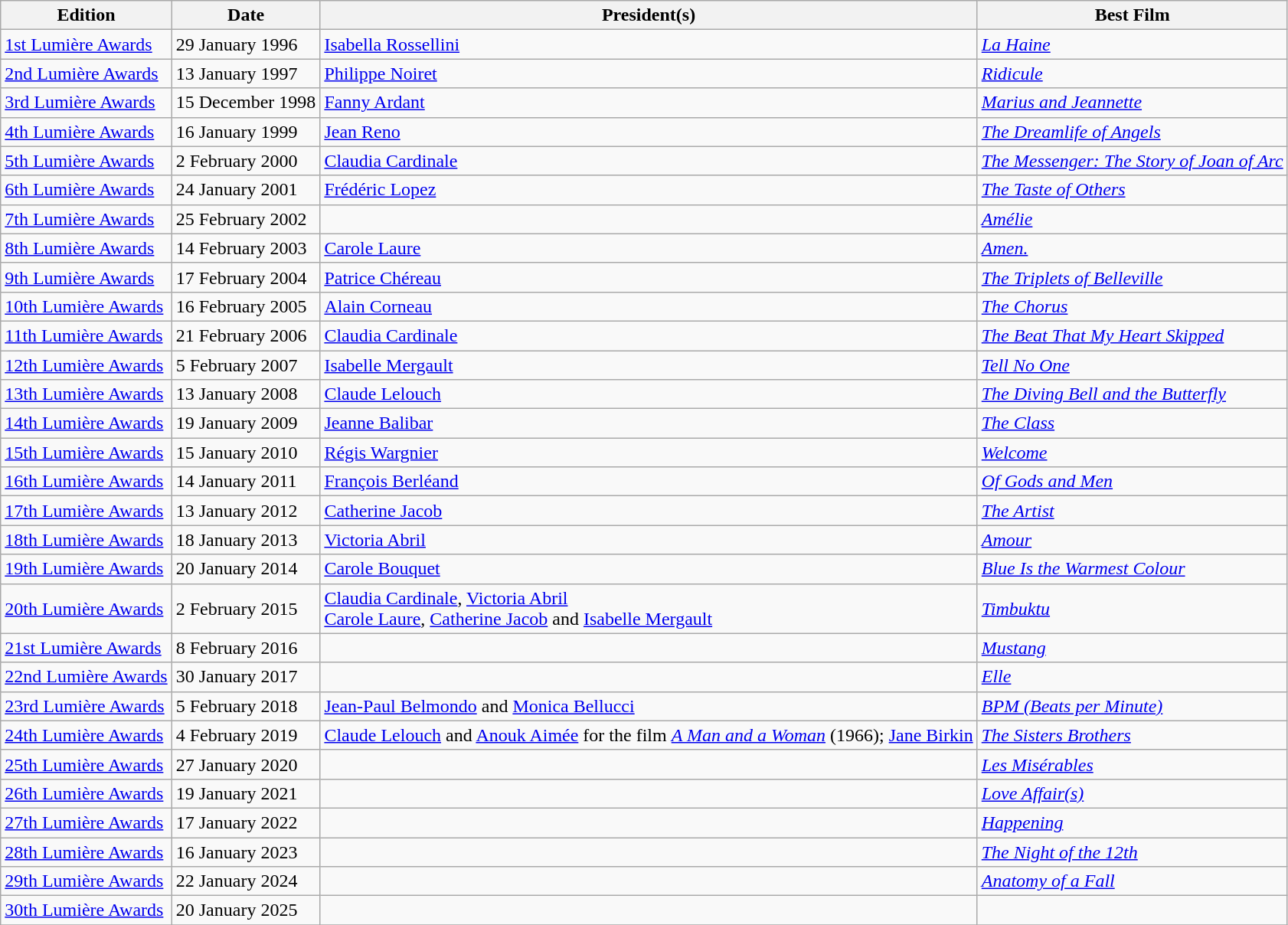<table class="sortable wikitable center">
<tr>
<th>Edition</th>
<th>Date</th>
<th>President(s)</th>
<th>Best Film</th>
</tr>
<tr>
<td><a href='#'>1st Lumière Awards</a></td>
<td>29 January 1996</td>
<td><a href='#'>Isabella Rossellini</a></td>
<td><em><a href='#'>La Haine</a></em></td>
</tr>
<tr>
<td><a href='#'>2nd Lumière Awards</a></td>
<td>13 January 1997</td>
<td><a href='#'>Philippe Noiret</a></td>
<td><em><a href='#'>Ridicule</a></em></td>
</tr>
<tr>
<td><a href='#'>3rd Lumière Awards</a></td>
<td>15 December 1998</td>
<td><a href='#'>Fanny Ardant</a></td>
<td><em><a href='#'>Marius and Jeannette</a></em></td>
</tr>
<tr>
<td><a href='#'>4th Lumière Awards</a></td>
<td>16 January 1999</td>
<td><a href='#'>Jean Reno</a></td>
<td><em><a href='#'>The Dreamlife of Angels</a></em></td>
</tr>
<tr>
<td><a href='#'>5th Lumière Awards</a></td>
<td>2 February 2000</td>
<td><a href='#'>Claudia Cardinale</a></td>
<td><em><a href='#'>The Messenger: The Story of Joan of Arc</a></em></td>
</tr>
<tr>
<td><a href='#'>6th Lumière Awards</a></td>
<td>24 January 2001</td>
<td><a href='#'>Frédéric Lopez</a></td>
<td><em><a href='#'>The Taste of Others</a></em></td>
</tr>
<tr>
<td><a href='#'>7th Lumière Awards</a></td>
<td>25 February 2002</td>
<td></td>
<td><em><a href='#'>Amélie</a></em></td>
</tr>
<tr>
<td><a href='#'>8th Lumière Awards</a></td>
<td>14 February 2003</td>
<td><a href='#'>Carole Laure</a></td>
<td><em><a href='#'>Amen.</a></em></td>
</tr>
<tr>
<td><a href='#'>9th Lumière Awards</a></td>
<td>17 February 2004</td>
<td><a href='#'>Patrice Chéreau</a></td>
<td><em><a href='#'>The Triplets of Belleville</a></em></td>
</tr>
<tr>
<td><a href='#'>10th Lumière Awards</a></td>
<td>16 February 2005</td>
<td><a href='#'>Alain Corneau</a></td>
<td><em><a href='#'>The Chorus</a></em></td>
</tr>
<tr>
<td><a href='#'>11th Lumière Awards</a></td>
<td>21 February 2006</td>
<td><a href='#'>Claudia Cardinale</a></td>
<td><em><a href='#'>The Beat That My Heart Skipped</a></em></td>
</tr>
<tr>
<td><a href='#'>12th Lumière Awards</a></td>
<td>5 February 2007</td>
<td><a href='#'>Isabelle Mergault</a></td>
<td><em><a href='#'>Tell No One</a></em></td>
</tr>
<tr>
<td><a href='#'>13th Lumière Awards</a></td>
<td>13 January 2008</td>
<td><a href='#'>Claude Lelouch</a></td>
<td><em><a href='#'>The Diving Bell and the Butterfly</a></em></td>
</tr>
<tr>
<td><a href='#'>14th Lumière Awards</a></td>
<td>19 January 2009</td>
<td><a href='#'>Jeanne Balibar</a></td>
<td><em><a href='#'>The Class</a></em></td>
</tr>
<tr>
<td><a href='#'>15th Lumière Awards</a></td>
<td>15 January 2010</td>
<td><a href='#'>Régis Wargnier</a></td>
<td><em><a href='#'>Welcome</a></em></td>
</tr>
<tr>
<td><a href='#'>16th Lumière Awards</a></td>
<td>14 January 2011</td>
<td><a href='#'>François Berléand</a></td>
<td><em><a href='#'>Of Gods and Men</a></em></td>
</tr>
<tr>
<td><a href='#'>17th Lumière Awards</a></td>
<td>13 January 2012</td>
<td><a href='#'>Catherine Jacob</a></td>
<td><em><a href='#'>The Artist</a></em></td>
</tr>
<tr>
<td><a href='#'>18th Lumière Awards</a></td>
<td>18 January 2013</td>
<td><a href='#'>Victoria Abril</a></td>
<td><em><a href='#'>Amour</a></em></td>
</tr>
<tr>
<td><a href='#'>19th Lumière Awards</a></td>
<td>20 January 2014</td>
<td><a href='#'>Carole Bouquet</a></td>
<td><em><a href='#'>Blue Is the Warmest Colour</a></em></td>
</tr>
<tr>
<td><a href='#'>20th Lumière Awards</a></td>
<td>2 February 2015</td>
<td><a href='#'>Claudia Cardinale</a>, <a href='#'>Victoria Abril</a><br><a href='#'>Carole Laure</a>, <a href='#'>Catherine Jacob</a> and <a href='#'>Isabelle Mergault</a></td>
<td><em><a href='#'>Timbuktu</a></em></td>
</tr>
<tr>
<td><a href='#'>21st Lumière Awards</a></td>
<td>8 February 2016</td>
<td></td>
<td><em><a href='#'>Mustang</a></em></td>
</tr>
<tr>
<td><a href='#'>22nd Lumière Awards</a></td>
<td>30 January 2017</td>
<td></td>
<td><em><a href='#'>Elle</a></em></td>
</tr>
<tr>
<td><a href='#'>23rd Lumière Awards</a></td>
<td>5 February 2018</td>
<td><a href='#'>Jean-Paul Belmondo</a> and <a href='#'>Monica Bellucci</a></td>
<td><em><a href='#'>BPM (Beats per Minute)</a></em></td>
</tr>
<tr>
<td><a href='#'>24th Lumière Awards</a></td>
<td>4 February 2019</td>
<td><a href='#'>Claude Lelouch</a> and <a href='#'>Anouk Aimée</a> for the film <em><a href='#'>A Man and a Woman</a></em> (1966); <a href='#'>Jane Birkin</a></td>
<td><em><a href='#'>The Sisters Brothers</a></em></td>
</tr>
<tr>
<td><a href='#'>25th Lumière Awards</a></td>
<td>27 January 2020</td>
<td></td>
<td><em><a href='#'>Les Misérables</a></em></td>
</tr>
<tr>
<td><a href='#'>26th Lumière Awards</a></td>
<td>19 January 2021</td>
<td></td>
<td><em><a href='#'>Love Affair(s)</a></em></td>
</tr>
<tr>
<td><a href='#'>27th Lumière Awards</a></td>
<td>17 January 2022</td>
<td></td>
<td><em><a href='#'>Happening</a></em></td>
</tr>
<tr>
<td><a href='#'>28th Lumière Awards</a></td>
<td>16 January 2023</td>
<td></td>
<td><em><a href='#'>The Night of the 12th</a></em></td>
</tr>
<tr>
<td><a href='#'>29th Lumière Awards</a></td>
<td>22 January 2024</td>
<td></td>
<td><em><a href='#'>Anatomy of a Fall</a></em></td>
</tr>
<tr>
<td><a href='#'>30th Lumière Awards</a></td>
<td>20 January 2025</td>
<td></td>
<td></td>
</tr>
<tr>
</tr>
</table>
